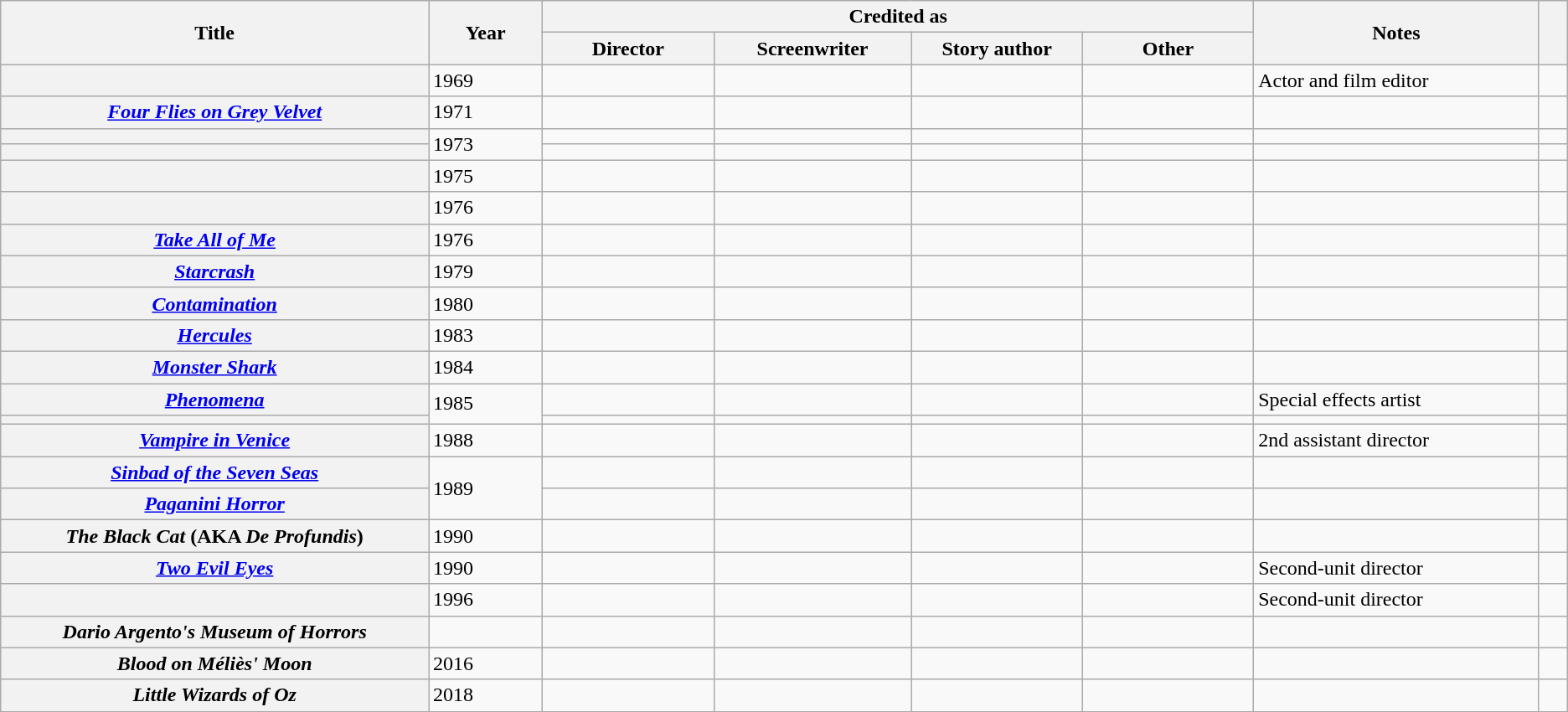<table class="wikitable sortable plainrowheaders">
<tr>
<th width="15%" rowspan="2" scope="col">Title</th>
<th width="4%" rowspan="2" scope="col">Year</th>
<th colspan="4" scope="col">Credited as</th>
<th width="10%" rowspan="2" scope="col" class="unsortable">Notes</th>
<th width="1%" rowspan="2" scope="col" class="unsortable"></th>
</tr>
<tr>
<th width=6%>Director</th>
<th width=6%>Screenwriter</th>
<th width=6%>Story author</th>
<th width=6%>Other</th>
</tr>
<tr>
<th scope="row"></th>
<td>1969</td>
<td></td>
<td></td>
<td></td>
<td></td>
<td>Actor and film editor</td>
<td style="text-align:center;"></td>
</tr>
<tr>
<th scope="row"><em><a href='#'>Four Flies on Grey Velvet</a></em></th>
<td>1971</td>
<td></td>
<td></td>
<td></td>
<td></td>
<td></td>
<td style="text-align:center;"></td>
</tr>
<tr>
<th scope="row"></th>
<td rowspan="2">1973</td>
<td></td>
<td></td>
<td></td>
<td></td>
<td></td>
<td style="text-align:center;"></td>
</tr>
<tr>
<th scope="row"></th>
<td></td>
<td></td>
<td></td>
<td></td>
<td></td>
<td style="text-align:center;"></td>
</tr>
<tr>
<th scope="row"></th>
<td>1975</td>
<td></td>
<td></td>
<td></td>
<td></td>
<td></td>
<td style="text-align:center;"></td>
</tr>
<tr>
<th scope="row"></th>
<td>1976</td>
<td></td>
<td></td>
<td></td>
<td></td>
<td></td>
<td style="text-align:center;"></td>
</tr>
<tr>
<th scope="row"><em><a href='#'>Take All of Me</a></em></th>
<td>1976</td>
<td></td>
<td></td>
<td></td>
<td></td>
<td></td>
<td style="text-align:center;"></td>
</tr>
<tr>
<th scope="row"><em><a href='#'>Starcrash</a></em></th>
<td>1979</td>
<td></td>
<td></td>
<td></td>
<td></td>
<td></td>
<td style="text-align:center;"></td>
</tr>
<tr>
<th scope="row"><em><a href='#'>Contamination</a></em></th>
<td>1980</td>
<td></td>
<td></td>
<td></td>
<td></td>
<td></td>
<td style="text-align:center;"></td>
</tr>
<tr>
<th scope="row"><em><a href='#'>Hercules</a></em></th>
<td>1983</td>
<td></td>
<td></td>
<td></td>
<td></td>
<td></td>
<td style="text-align:center;"></td>
</tr>
<tr>
<th scope="row"><em><a href='#'>Monster Shark</a></em></th>
<td>1984</td>
<td></td>
<td></td>
<td></td>
<td></td>
<td></td>
<td style="text-align:center;"></td>
</tr>
<tr>
<th scope="row"><em><a href='#'>Phenomena</a></em></th>
<td rowspan="2">1985</td>
<td></td>
<td></td>
<td></td>
<td></td>
<td>Special effects artist</td>
<td style="text-align:center;"></td>
</tr>
<tr>
<th scope="row"></th>
<td></td>
<td></td>
<td></td>
<td></td>
<td></td>
<td style="text-align:center;"></td>
</tr>
<tr>
<th scope="row"><em><a href='#'>Vampire in Venice</a></em></th>
<td>1988</td>
<td></td>
<td></td>
<td></td>
<td></td>
<td>2nd assistant director</td>
<td style="text-align:center;"></td>
</tr>
<tr>
<th scope="row"><em><a href='#'>Sinbad of the Seven Seas</a></em></th>
<td rowspan="2">1989</td>
<td></td>
<td></td>
<td></td>
<td></td>
<td></td>
<td style="text-align:center;"></td>
</tr>
<tr>
<th scope="row"><em><a href='#'>Paganini Horror</a></em></th>
<td></td>
<td></td>
<td></td>
<td></td>
<td></td>
<td style="text-align:center;"></td>
</tr>
<tr>
<th scope="row"><em>The Black Cat</em> (AKA <em>De Profundis</em>)</th>
<td>1990</td>
<td></td>
<td></td>
<td></td>
<td></td>
<td></td>
<td style="text-align:center;"></td>
</tr>
<tr>
<th scope="row"><em><a href='#'>Two Evil Eyes</a></em></th>
<td>1990</td>
<td></td>
<td></td>
<td></td>
<td></td>
<td>Second-unit director</td>
<td style="text-align:center;"></td>
</tr>
<tr>
<th scope="row"></th>
<td>1996</td>
<td></td>
<td></td>
<td></td>
<td></td>
<td>Second-unit director</td>
<td style="text-align:center;"></td>
</tr>
<tr>
<th scope="row"><em>Dario Argento's Museum of Horrors</em></th>
<td></td>
<td></td>
<td></td>
<td></td>
<td></td>
<td></td>
<td style="text-align:center;"></td>
</tr>
<tr>
<th scope="row"><em>Blood on Méliès' Moon</em></th>
<td>2016</td>
<td></td>
<td></td>
<td></td>
<td></td>
<td></td>
<td style="text-align:center;"></td>
</tr>
<tr>
<th scope="row"><em>Little Wizards of Oz</em></th>
<td>2018</td>
<td></td>
<td></td>
<td></td>
<td></td>
<td></td>
<td style="text-align:center;"></td>
</tr>
<tr>
</tr>
</table>
